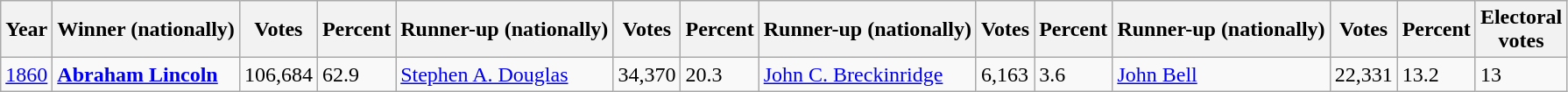<table class="wikitable sortable">
<tr>
<th data-sort-type="number">Year</th>
<th>Winner (nationally)</th>
<th data-sort-type="number">Votes</th>
<th data-sort-type="number">Percent</th>
<th>Runner-up (nationally)</th>
<th data-sort-type="number">Votes</th>
<th data-sort-type="number">Percent</th>
<th>Runner-up (nationally)</th>
<th data-sort-type="number">Votes</th>
<th data-sort-type="number">Percent</th>
<th>Runner-up (nationally)</th>
<th data-sort-type="number">Votes</th>
<th data-sort-type="number">Percent</th>
<th data-sort-type="number">Electoral<br>votes</th>
</tr>
<tr>
<td style"text-align:left"><a href='#'>1860</a></td>
<td><strong><a href='#'>Abraham Lincoln</a></strong></td>
<td>106,684</td>
<td>62.9</td>
<td><a href='#'>Stephen A. Douglas</a></td>
<td>34,370</td>
<td>20.3</td>
<td><a href='#'>John C. Breckinridge</a></td>
<td>6,163</td>
<td>3.6</td>
<td><a href='#'>John Bell</a></td>
<td>22,331</td>
<td>13.2</td>
<td>13</td>
</tr>
</table>
